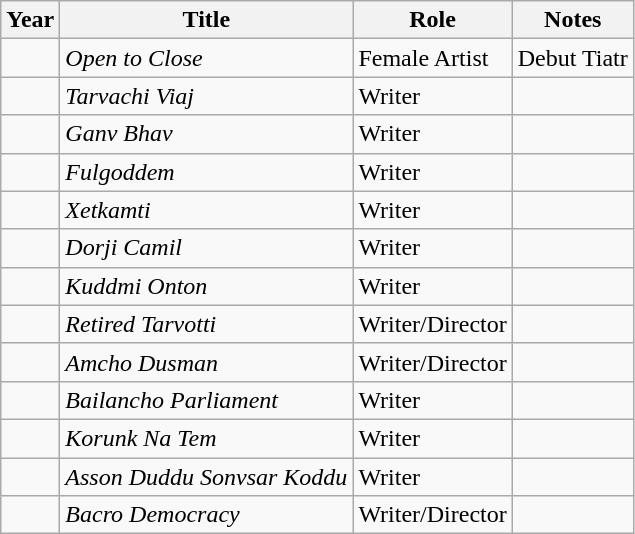<table class="wikitable sortable">
<tr>
<th>Year</th>
<th>Title</th>
<th>Role</th>
<th>Notes</th>
</tr>
<tr>
<td></td>
<td><em>Open to Close</em></td>
<td>Female Artist</td>
<td>Debut Tiatr</td>
</tr>
<tr>
<td></td>
<td><em>Tarvachi Viaj</em></td>
<td>Writer</td>
<td></td>
</tr>
<tr>
<td></td>
<td><em>Ganv Bhav</em></td>
<td>Writer</td>
<td></td>
</tr>
<tr>
<td></td>
<td><em>Fulgoddem</em></td>
<td>Writer</td>
<td></td>
</tr>
<tr>
<td></td>
<td><em>Xetkamti</em></td>
<td>Writer</td>
<td></td>
</tr>
<tr>
<td></td>
<td><em>Dorji Camil</em></td>
<td>Writer</td>
<td></td>
</tr>
<tr>
<td></td>
<td><em>Kuddmi Onton</em></td>
<td>Writer</td>
<td></td>
</tr>
<tr>
<td></td>
<td><em>Retired Tarvotti</em></td>
<td>Writer/Director</td>
<td></td>
</tr>
<tr>
<td></td>
<td><em>Amcho Dusman</em></td>
<td>Writer/Director</td>
<td></td>
</tr>
<tr>
<td></td>
<td><em>Bailancho Parliament</em></td>
<td>Writer</td>
<td></td>
</tr>
<tr>
<td></td>
<td><em>Korunk Na Tem</em></td>
<td>Writer</td>
<td></td>
</tr>
<tr>
<td></td>
<td><em>Asson Duddu Sonvsar Koddu</em></td>
<td>Writer</td>
<td></td>
</tr>
<tr>
<td></td>
<td><em>Bacro Democracy</em></td>
<td>Writer/Director</td>
<td></td>
</tr>
</table>
